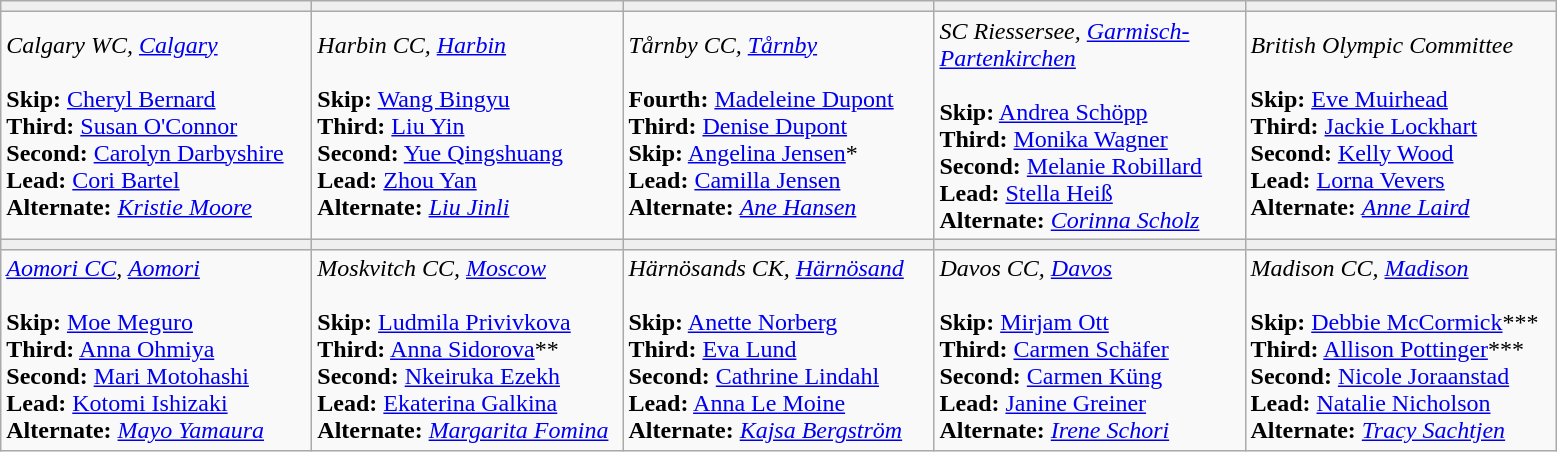<table class="wikitable">
<tr>
<th style="background:#efefef; width:200px;"></th>
<th style="background:#efefef; width:200px;"></th>
<th style="background:#efefef; width:200px;"></th>
<th style="background:#efefef; width:200px;"></th>
<th style="background:#efefef; width:200px;"></th>
</tr>
<tr align=center>
<td align=left><em>Calgary WC, <a href='#'>Calgary</a></em> <br><br><strong>Skip:</strong>  <a href='#'>Cheryl Bernard</a> <br>
<strong>Third:</strong>  <a href='#'>Susan O'Connor</a> <br>
<strong>Second:</strong>  <a href='#'>Carolyn Darbyshire</a> <br>
<strong>Lead:</strong>  <a href='#'>Cori Bartel</a> <br>
<strong>Alternate:</strong> <em><a href='#'>Kristie Moore</a></em> <br></td>
<td align=left><em>Harbin CC, <a href='#'>Harbin</a></em> <br><br><strong>Skip:</strong> <a href='#'>Wang Bingyu</a> <br>
<strong>Third:</strong> <a href='#'>Liu Yin</a> <br>
<strong>Second:</strong> <a href='#'>Yue Qingshuang</a> <br>
<strong>Lead:</strong> <a href='#'>Zhou Yan</a> <br>
<strong>Alternate:</strong> <em><a href='#'>Liu Jinli</a></em></td>
<td align=left><em>Tårnby CC, <a href='#'>Tårnby</a></em> <br><br><strong>Fourth:</strong> <a href='#'>Madeleine Dupont</a> <br>
<strong>Third:</strong> <a href='#'>Denise Dupont</a> <br>
<strong>Skip:</strong> <a href='#'>Angelina Jensen</a>* <br>
<strong>Lead:</strong> <a href='#'>Camilla Jensen</a> <br>
<strong>Alternate:</strong> <em><a href='#'>Ane Hansen</a></em></td>
<td align=left><em>SC Riessersee, <a href='#'>Garmisch-Partenkirchen</a></em> <br><br><strong>Skip:</strong> <a href='#'>Andrea Schöpp</a> <br>
<strong>Third:</strong> <a href='#'>Monika Wagner</a> <br>
<strong>Second:</strong> <a href='#'>Melanie Robillard</a> <br>
<strong>Lead:</strong> <a href='#'>Stella Heiß</a> <br>
<strong>Alternate:</strong> <em><a href='#'>Corinna Scholz</a></em></td>
<td align=left><em>British Olympic Committee</em> <br><br><strong>Skip:</strong> <a href='#'>Eve Muirhead</a><br>
<strong>Third:</strong> <a href='#'>Jackie Lockhart</a><br>
<strong>Second:</strong> <a href='#'>Kelly Wood</a><br>
<strong>Lead:</strong> <a href='#'>Lorna Vevers</a><br>
<strong>Alternate:</strong> <em><a href='#'>Anne Laird</a></em></td>
</tr>
<tr>
<th style="background:#efefef; width:200px;"></th>
<th style="background:#efefef; width:200px;"></th>
<th style="background:#efefef; width:200px;"></th>
<th style="background:#efefef; width:200px;"></th>
<th style="background:#efefef; width:200px;"></th>
</tr>
<tr align=center>
<td align=left><em><a href='#'>Aomori CC</a>, <a href='#'>Aomori</a></em> <br><br><strong>Skip:</strong> <a href='#'>Moe Meguro</a> <br>
<strong>Third:</strong> <a href='#'>Anna Ohmiya</a> <br>
<strong>Second:</strong> <a href='#'>Mari Motohashi</a> <br>
<strong>Lead:</strong> <a href='#'>Kotomi Ishizaki</a> <br>
<strong>Alternate:</strong> <em><a href='#'>Mayo Yamaura</a></em></td>
<td align=left><em>Moskvitch CC, <a href='#'>Moscow</a></em> <br><br><strong>Skip:</strong> <a href='#'>Ludmila Privivkova</a> <br>
<strong>Third:</strong> <a href='#'>Anna Sidorova</a>** <br>
<strong>Second:</strong> <a href='#'>Nkeiruka Ezekh</a> <br>
<strong>Lead:</strong> <a href='#'>Ekaterina Galkina</a> <br>
<strong>Alternate:</strong> <em><a href='#'>Margarita Fomina</a></em></td>
<td align=left><em>Härnösands CK, <a href='#'>Härnösand</a></em> <br><br><strong>Skip:</strong> <a href='#'>Anette Norberg</a><br>
<strong>Third:</strong> <a href='#'>Eva Lund</a><br>
<strong>Second:</strong> <a href='#'>Cathrine Lindahl</a><br>
<strong>Lead:</strong> <a href='#'>Anna Le Moine</a><br>
<strong>Alternate:</strong> <em><a href='#'>Kajsa Bergström</a></em></td>
<td align=left><em>Davos CC, <a href='#'>Davos</a></em> <br><br><strong>Skip:</strong> <a href='#'>Mirjam Ott</a> <br>
<strong>Third:</strong> <a href='#'>Carmen Schäfer</a> <br>
<strong>Second:</strong> <a href='#'>Carmen Küng</a> <br>
<strong>Lead:</strong> <a href='#'>Janine Greiner</a> <br>
<strong>Alternate:</strong> <em><a href='#'>Irene Schori</a></em></td>
<td align=left><em>Madison CC, <a href='#'>Madison</a></em>  <br><br><strong>Skip:</strong> <a href='#'>Debbie McCormick</a>*** <br>
<strong>Third:</strong> <a href='#'>Allison Pottinger</a>*** <br>
<strong>Second:</strong> <a href='#'>Nicole Joraanstad</a> <br>
<strong>Lead:</strong> <a href='#'>Natalie Nicholson</a> <br>
<strong>Alternate:</strong> <em><a href='#'>Tracy Sachtjen</a></em></td>
</tr>
</table>
